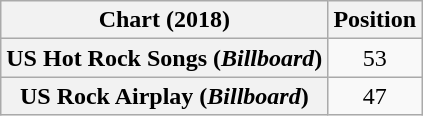<table class="wikitable plainrowheaders">
<tr>
<th>Chart (2018)</th>
<th>Position</th>
</tr>
<tr>
<th scope="row">US Hot Rock Songs (<em>Billboard</em>)</th>
<td style="text-align:center;">53</td>
</tr>
<tr>
<th scope="row">US Rock Airplay (<em>Billboard</em>)</th>
<td style="text-align:center;">47</td>
</tr>
</table>
